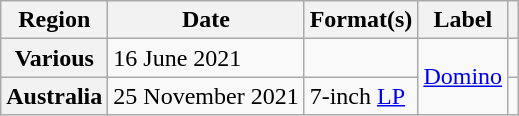<table class="wikitable plainrowheaders" style=text-align:"center;">
<tr>
<th scope="col">Region</th>
<th scope="col">Date</th>
<th scope="col">Format(s)</th>
<th scope="col">Label</th>
<th scope="col"></th>
</tr>
<tr>
<th scope="row">Various</th>
<td>16 June 2021</td>
<td></td>
<td rowspan="2"><a href='#'>Domino</a></td>
<td></td>
</tr>
<tr>
<th scope="row">Australia</th>
<td>25 November 2021</td>
<td>7-inch <a href='#'>LP</a></td>
<td></td>
</tr>
</table>
